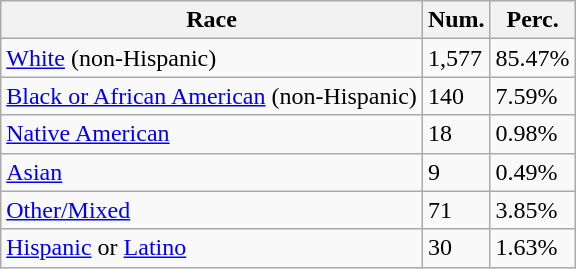<table class="wikitable">
<tr>
<th>Race</th>
<th>Num.</th>
<th>Perc.</th>
</tr>
<tr>
<td><a href='#'>White</a> (non-Hispanic)</td>
<td>1,577</td>
<td>85.47%</td>
</tr>
<tr>
<td><a href='#'>Black or African American</a> (non-Hispanic)</td>
<td>140</td>
<td>7.59%</td>
</tr>
<tr>
<td><a href='#'>Native American</a></td>
<td>18</td>
<td>0.98%</td>
</tr>
<tr>
<td><a href='#'>Asian</a></td>
<td>9</td>
<td>0.49%</td>
</tr>
<tr>
<td><a href='#'>Other/Mixed</a></td>
<td>71</td>
<td>3.85%</td>
</tr>
<tr>
<td><a href='#'>Hispanic</a> or <a href='#'>Latino</a></td>
<td>30</td>
<td>1.63%</td>
</tr>
</table>
